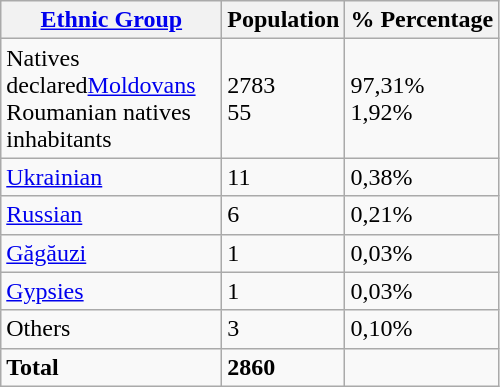<table class="wikitable sortable">
<tr>
<th style="width:140px;"><a href='#'>Ethnic Group</a></th>
<th>Population</th>
<th>% Percentage</th>
</tr>
<tr>
<td>Natives declared<a href='#'>Moldovans</a><br>Roumanian natives inhabitants</td>
<td>2783<br>55</td>
<td>97,31%<br>1,92%</td>
</tr>
<tr>
<td><a href='#'>Ukrainian</a></td>
<td>11</td>
<td>0,38%</td>
</tr>
<tr>
<td><a href='#'>Russian</a></td>
<td>6</td>
<td>0,21%</td>
</tr>
<tr>
<td><a href='#'>Găgăuzi</a></td>
<td>1</td>
<td>0,03%</td>
</tr>
<tr>
<td><a href='#'>Gypsies</a></td>
<td>1</td>
<td>0,03%</td>
</tr>
<tr>
<td>Others</td>
<td>3</td>
<td>0,10%</td>
</tr>
<tr>
<td><strong>Total</strong></td>
<td><strong>2860</strong></td>
<td></td>
</tr>
</table>
